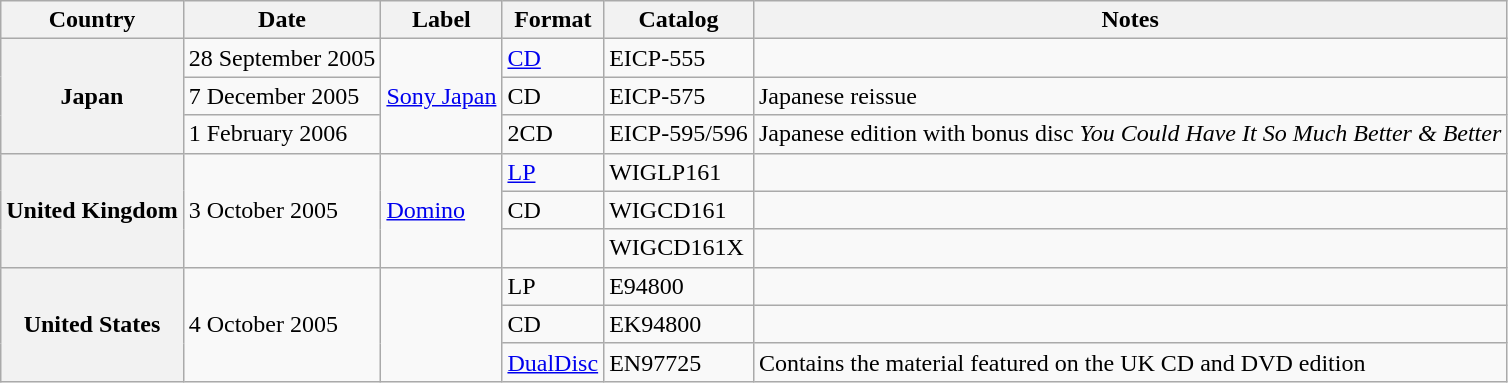<table class="wikitable plainrowheaders">
<tr>
<th>Country</th>
<th>Date</th>
<th>Label</th>
<th>Format</th>
<th>Catalog</th>
<th>Notes</th>
</tr>
<tr>
<th scope="row" rowspan="3">Japan</th>
<td rowspan="1">28 September 2005</td>
<td rowspan="3"><a href='#'>Sony Japan</a></td>
<td><a href='#'>CD</a></td>
<td>EICP-555</td>
<td></td>
</tr>
<tr>
<td>7 December 2005</td>
<td>CD</td>
<td>EICP-575</td>
<td>Japanese reissue</td>
</tr>
<tr>
<td>1 February 2006</td>
<td>2CD</td>
<td>EICP-595/596</td>
<td>Japanese edition with bonus disc <em>You Could Have It So Much Better & Better</em></td>
</tr>
<tr>
<th scope="row" rowspan="3">United Kingdom</th>
<td rowspan="3">3 October 2005</td>
<td rowspan="3"><a href='#'>Domino</a></td>
<td><a href='#'>LP</a></td>
<td>WIGLP161</td>
<td></td>
</tr>
<tr>
<td>CD</td>
<td>WIGCD161</td>
<td></td>
</tr>
<tr>
<td></td>
<td>WIGCD161X</td>
<td></td>
</tr>
<tr>
<th scope="row" rowspan="3">United States</th>
<td rowspan="3">4 October 2005</td>
<td rowspan="3"></td>
<td>LP</td>
<td>E94800</td>
<td></td>
</tr>
<tr>
<td>CD</td>
<td>EK94800</td>
<td></td>
</tr>
<tr>
<td><a href='#'>DualDisc</a></td>
<td>EN97725</td>
<td>Contains the material featured on the UK CD and DVD edition</td>
</tr>
</table>
